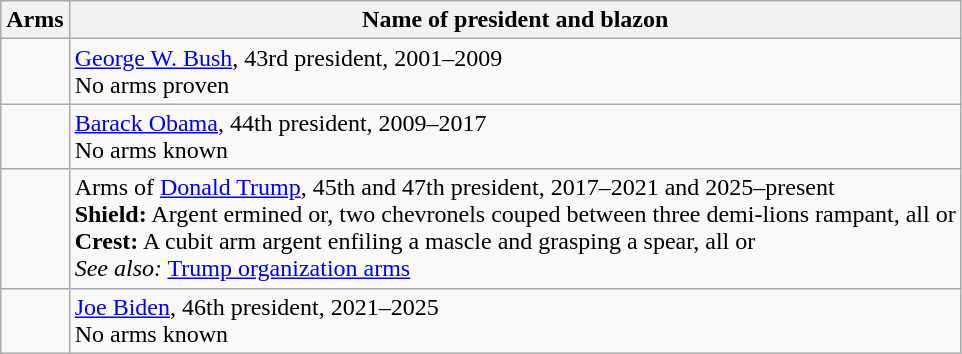<table class=wikitable>
<tr style="vertical-align:top; text-align:center;">
<th>Arms</th>
<th>Name of president and blazon</th>
</tr>
<tr valign=top>
<td></td>
<td><a href='#'>George W. Bush</a>, 43rd president, 2001–2009<br>No arms proven</td>
</tr>
<tr valign=top>
<td></td>
<td><a href='#'>Barack Obama</a>, 44th president, 2009–2017<br>No arms known</td>
</tr>
<tr valign=top>
<td></td>
<td>Arms of <a href='#'>Donald Trump</a>, 45th and 47th president, 2017–2021 and 2025–present<br><strong>Shield:</strong> Argent ermined or, two chevronels couped between three demi-lions rampant, all or<br><strong>Crest:</strong> A cubit arm argent enfiling a mascle and grasping a spear, all or<br><em>See also:</em> <a href='#'>Trump organization arms</a></td>
</tr>
<tr valign=top>
<td></td>
<td><a href='#'>Joe Biden</a>, 46th president, 2021–2025<br>No arms known</td>
</tr>
</table>
